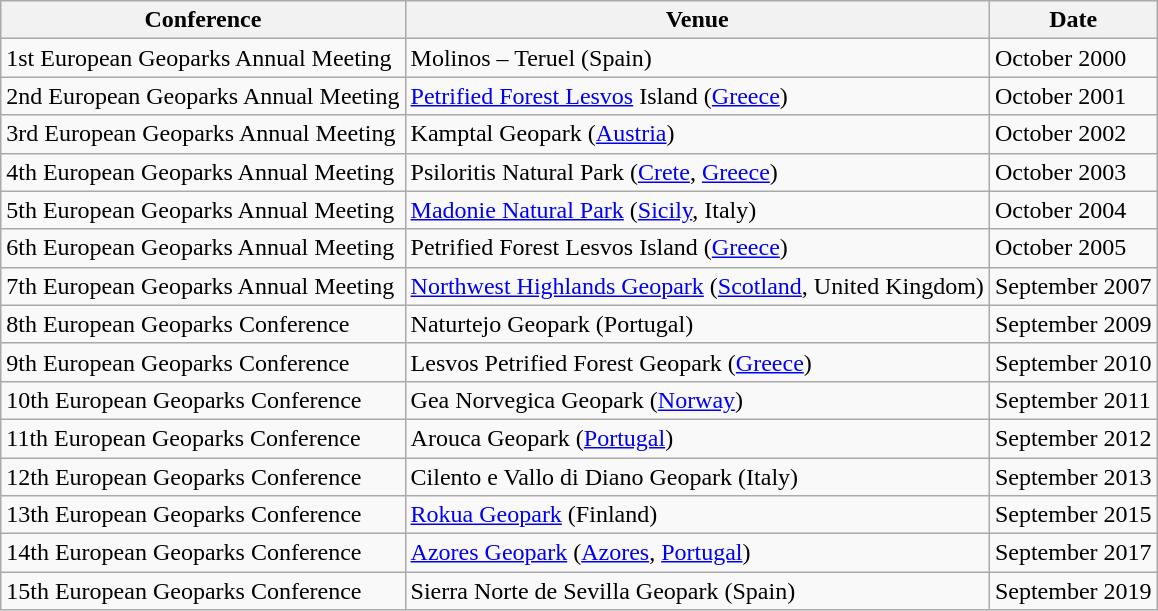<table class="wikitable">
<tr>
<th>Conference</th>
<th>Venue</th>
<th>Date</th>
</tr>
<tr>
<td>1st European Geoparks Annual Meeting</td>
<td>Molinos – Teruel (Spain)</td>
<td>October 2000</td>
</tr>
<tr>
<td>2nd European Geoparks Annual Meeting</td>
<td><a href='#'>Petrified Forest Lesvos</a> Island (<a href='#'>Greece</a>)</td>
<td>October 2001</td>
</tr>
<tr>
<td>3rd European Geoparks Annual Meeting</td>
<td>Kamptal Geopark (<a href='#'>Austria</a>)</td>
<td>October 2002</td>
</tr>
<tr>
<td>4th European Geoparks Annual Meeting</td>
<td>Psiloritis Natural Park (<a href='#'>Crete</a>, <a href='#'>Greece</a>)</td>
<td>October 2003</td>
</tr>
<tr>
<td>5th European Geoparks Annual Meeting</td>
<td><a href='#'>Madonie Natural Park</a> (<a href='#'>Sicily</a>, Italy)</td>
<td>October 2004</td>
</tr>
<tr>
<td>6th European Geoparks Annual Meeting</td>
<td>Petrified Forest Lesvos Island (<a href='#'>Greece</a>)</td>
<td>October 2005</td>
</tr>
<tr>
<td>7th European Geoparks Annual Meeting</td>
<td><a href='#'>Northwest Highlands Geopark</a> (<a href='#'>Scotland</a>, United Kingdom)</td>
<td>September 2007</td>
</tr>
<tr>
<td>8th European Geoparks Conference</td>
<td>Naturtejo Geopark (Portugal)</td>
<td>September 2009</td>
</tr>
<tr>
<td>9th European Geoparks Conference</td>
<td>Lesvos Petrified Forest Geopark (<a href='#'>Greece</a>)</td>
<td>September 2010</td>
</tr>
<tr>
<td>10th European Geoparks Conference</td>
<td>Gea Norvegica Geopark (<a href='#'>Norway</a>)</td>
<td>September 2011</td>
</tr>
<tr>
<td>11th European Geoparks Conference</td>
<td>Arouca Geopark (<a href='#'>Portugal</a>)</td>
<td>September 2012</td>
</tr>
<tr>
<td>12th European Geoparks Conference</td>
<td>Cilento e Vallo di Diano Geopark (Italy)</td>
<td>September 2013</td>
</tr>
<tr>
<td>13th European Geoparks Conference</td>
<td><a href='#'>Rokua Geopark</a> (Finland)</td>
<td>September 2015</td>
</tr>
<tr>
<td>14th European Geoparks Conference</td>
<td><a href='#'>Azores Geopark</a> (<a href='#'>Azores</a>, <a href='#'>Portugal</a>)</td>
<td>September 2017</td>
</tr>
<tr>
<td>15th European Geoparks Conference</td>
<td>Sierra Norte de Sevilla Geopark (Spain)</td>
<td>September 2019</td>
</tr>
</table>
